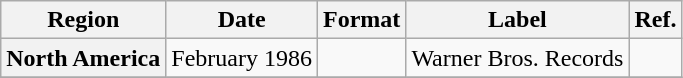<table class="wikitable plainrowheaders">
<tr>
<th scope="col">Region</th>
<th scope="col">Date</th>
<th scope="col">Format</th>
<th scope="col">Label</th>
<th scope="col">Ref.</th>
</tr>
<tr>
<th scope="row">North America</th>
<td>February 1986</td>
<td></td>
<td>Warner Bros. Records</td>
<td></td>
</tr>
<tr>
</tr>
</table>
